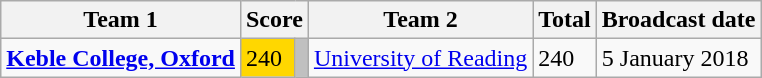<table class="wikitable">
<tr>
<th>Team 1</th>
<th colspan=2>Score</th>
<th>Team 2</th>
<th>Total</th>
<th>Broadcast date</th>
</tr>
<tr>
<td><strong><a href='#'>Keble College, Oxford</a></strong></td>
<td style="background:gold">240</td>
<td style="background:silver"></td>
<td><a href='#'>University of Reading</a></td>
<td>240</td>
<td>5 January 2018</td>
</tr>
</table>
